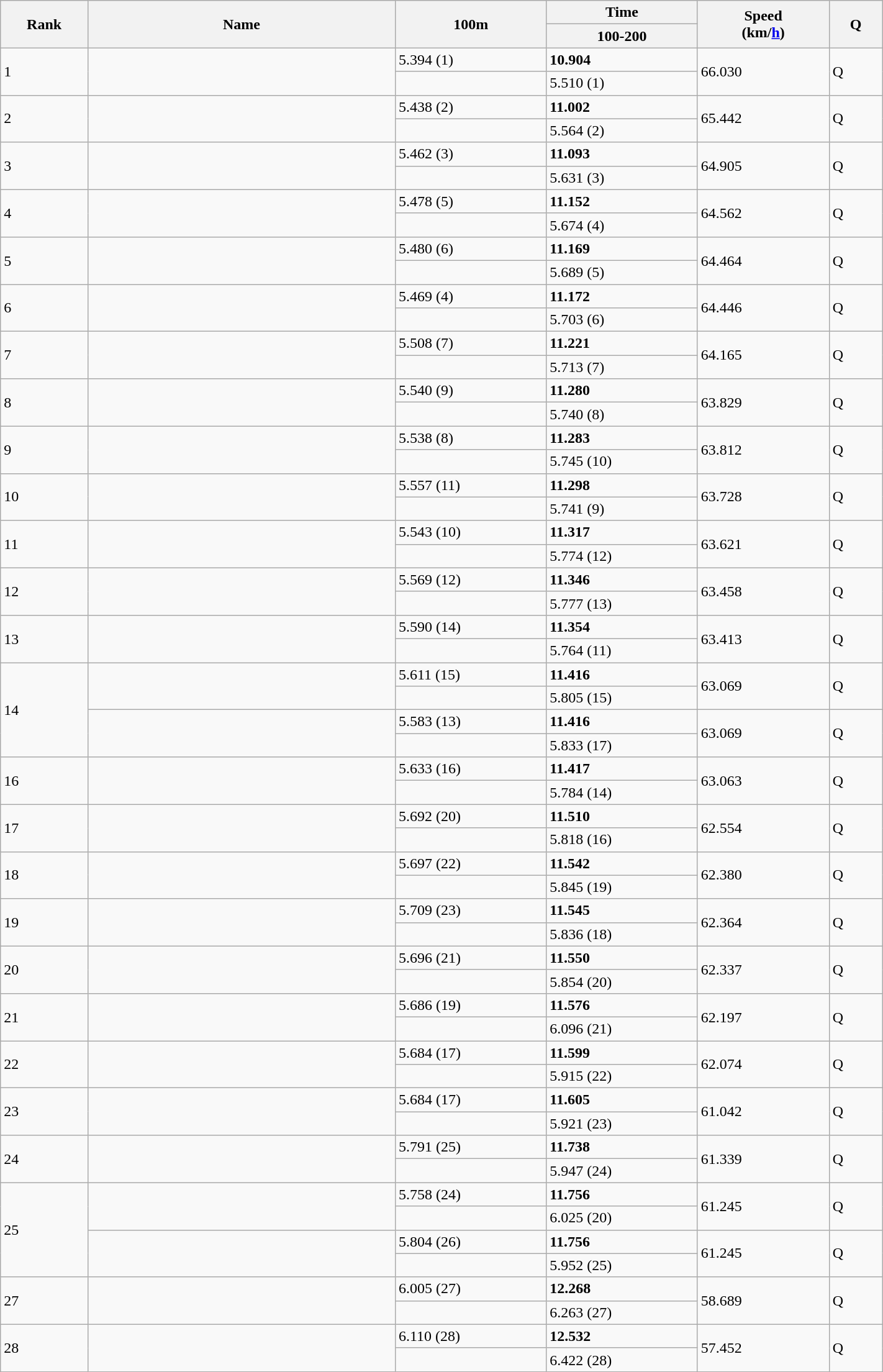<table class="wikitable" width=75%>
<tr>
<th rowspan=2 width=20>Rank</th>
<th rowspan=2 width=150>Name</th>
<th rowspan=2 width=70>100m</th>
<th width=70>Time</th>
<th rowspan=2 width=60>Speed<br>(km/<a href='#'>h</a>)</th>
<th width=20 rowspan=2>Q</th>
</tr>
<tr>
<th>100-200</th>
</tr>
<tr>
<td rowspan=2>1</td>
<td rowspan=2></td>
<td>5.394 (1)</td>
<td><strong>10.904</strong></td>
<td rowspan=2>66.030</td>
<td rowspan=2>Q</td>
</tr>
<tr>
<td></td>
<td>5.510 (1)</td>
</tr>
<tr>
<td rowspan=2>2</td>
<td rowspan=2></td>
<td>5.438 (2)</td>
<td><strong>11.002</strong></td>
<td rowspan=2>65.442</td>
<td rowspan=2>Q</td>
</tr>
<tr>
<td></td>
<td>5.564 (2)</td>
</tr>
<tr>
<td rowspan=2>3</td>
<td rowspan=2></td>
<td>5.462 (3)</td>
<td><strong>11.093</strong></td>
<td rowspan=2>64.905</td>
<td rowspan=2>Q</td>
</tr>
<tr>
<td></td>
<td>5.631 (3)</td>
</tr>
<tr>
<td rowspan=2>4</td>
<td rowspan=2></td>
<td>5.478 (5)</td>
<td><strong>11.152</strong></td>
<td rowspan=2>64.562</td>
<td rowspan=2>Q</td>
</tr>
<tr>
<td></td>
<td>5.674 (4)</td>
</tr>
<tr>
<td rowspan=2>5</td>
<td rowspan=2></td>
<td>5.480 (6)</td>
<td><strong>11.169</strong></td>
<td rowspan=2>64.464</td>
<td rowspan=2>Q</td>
</tr>
<tr>
<td></td>
<td>5.689 (5)</td>
</tr>
<tr>
<td rowspan=2>6</td>
<td rowspan=2></td>
<td>5.469 (4)</td>
<td><strong>11.172</strong></td>
<td rowspan=2>64.446</td>
<td rowspan=2>Q</td>
</tr>
<tr>
<td></td>
<td>5.703 (6)</td>
</tr>
<tr>
<td rowspan=2>7</td>
<td rowspan=2></td>
<td>5.508 (7)</td>
<td><strong>11.221</strong></td>
<td rowspan=2>64.165</td>
<td rowspan=2>Q</td>
</tr>
<tr>
<td></td>
<td>5.713 (7)</td>
</tr>
<tr>
<td rowspan=2>8</td>
<td rowspan=2></td>
<td>5.540 (9)</td>
<td><strong>11.280</strong></td>
<td rowspan=2>63.829</td>
<td rowspan=2>Q</td>
</tr>
<tr>
<td></td>
<td>5.740 (8)</td>
</tr>
<tr>
<td rowspan=2>9</td>
<td rowspan=2></td>
<td>5.538 (8)</td>
<td><strong>11.283</strong></td>
<td rowspan=2>63.812</td>
<td rowspan=2>Q</td>
</tr>
<tr>
<td></td>
<td>5.745 (10)</td>
</tr>
<tr>
<td rowspan=2>10</td>
<td rowspan=2></td>
<td>5.557 (11)</td>
<td><strong>11.298</strong></td>
<td rowspan=2>63.728</td>
<td rowspan=2>Q</td>
</tr>
<tr>
<td></td>
<td>5.741 (9)</td>
</tr>
<tr>
<td rowspan=2>11</td>
<td rowspan=2></td>
<td>5.543 (10)</td>
<td><strong>11.317</strong></td>
<td rowspan=2>63.621</td>
<td rowspan=2>Q</td>
</tr>
<tr>
<td></td>
<td>5.774 (12)</td>
</tr>
<tr>
<td rowspan=2>12</td>
<td rowspan=2></td>
<td>5.569 (12)</td>
<td><strong>11.346</strong></td>
<td rowspan=2>63.458</td>
<td rowspan=2>Q</td>
</tr>
<tr>
<td></td>
<td>5.777 (13)</td>
</tr>
<tr>
<td rowspan=2>13</td>
<td rowspan=2></td>
<td>5.590 (14)</td>
<td><strong>11.354</strong></td>
<td rowspan=2>63.413</td>
<td rowspan=2>Q</td>
</tr>
<tr>
<td></td>
<td>5.764 (11)</td>
</tr>
<tr>
<td rowspan=4>14</td>
<td rowspan=2></td>
<td>5.611 (15)</td>
<td><strong>11.416</strong></td>
<td rowspan=2>63.069</td>
<td rowspan=2>Q</td>
</tr>
<tr>
<td></td>
<td>5.805 (15)</td>
</tr>
<tr>
<td rowspan=2></td>
<td>5.583 (13)</td>
<td><strong>11.416</strong></td>
<td rowspan=2>63.069</td>
<td rowspan=2>Q</td>
</tr>
<tr>
<td></td>
<td>5.833 (17)</td>
</tr>
<tr>
<td rowspan=2>16</td>
<td rowspan=2></td>
<td>5.633 (16)</td>
<td><strong>11.417</strong></td>
<td rowspan=2>63.063</td>
<td rowspan=2>Q</td>
</tr>
<tr>
<td></td>
<td>5.784 (14)</td>
</tr>
<tr>
<td rowspan=2>17</td>
<td rowspan=2></td>
<td>5.692 (20)</td>
<td><strong>11.510</strong></td>
<td rowspan=2>62.554</td>
<td rowspan=2>Q</td>
</tr>
<tr>
<td></td>
<td>5.818 (16)</td>
</tr>
<tr>
<td rowspan=2>18</td>
<td rowspan=2></td>
<td>5.697 (22)</td>
<td><strong>11.542</strong></td>
<td rowspan=2>62.380</td>
<td rowspan=2>Q</td>
</tr>
<tr>
<td></td>
<td>5.845 (19)</td>
</tr>
<tr>
<td rowspan=2>19</td>
<td rowspan=2></td>
<td>5.709 (23)</td>
<td><strong>11.545</strong></td>
<td rowspan=2>62.364</td>
<td rowspan=2>Q</td>
</tr>
<tr>
<td></td>
<td>5.836 (18)</td>
</tr>
<tr>
<td rowspan=2>20</td>
<td rowspan=2></td>
<td>5.696 (21)</td>
<td><strong>11.550</strong></td>
<td rowspan=2>62.337</td>
<td rowspan=2>Q</td>
</tr>
<tr>
<td></td>
<td>5.854 (20)</td>
</tr>
<tr>
<td rowspan=2>21</td>
<td rowspan=2></td>
<td>5.686 (19)</td>
<td><strong>11.576</strong></td>
<td rowspan=2>62.197</td>
<td rowspan=2>Q</td>
</tr>
<tr>
<td></td>
<td>6.096 (21)</td>
</tr>
<tr>
<td rowspan=2>22</td>
<td rowspan=2></td>
<td>5.684 (17)</td>
<td><strong>11.599</strong></td>
<td rowspan=2>62.074</td>
<td rowspan=2>Q</td>
</tr>
<tr>
<td></td>
<td>5.915 (22)</td>
</tr>
<tr>
<td rowspan=2>23</td>
<td rowspan=2></td>
<td>5.684 (17)</td>
<td><strong>11.605</strong></td>
<td rowspan=2>61.042</td>
<td rowspan=2>Q</td>
</tr>
<tr>
<td></td>
<td>5.921 (23)</td>
</tr>
<tr>
<td rowspan=2>24</td>
<td rowspan=2></td>
<td>5.791 (25)</td>
<td><strong>11.738</strong></td>
<td rowspan=2>61.339</td>
<td rowspan=2>Q</td>
</tr>
<tr>
<td></td>
<td>5.947 (24)</td>
</tr>
<tr>
<td rowspan=4>25</td>
<td rowspan=2></td>
<td>5.758 (24)</td>
<td><strong>11.756</strong></td>
<td rowspan=2>61.245</td>
<td rowspan=2>Q</td>
</tr>
<tr>
<td></td>
<td>6.025 (20)</td>
</tr>
<tr>
<td rowspan=2></td>
<td>5.804 (26)</td>
<td><strong>11.756</strong></td>
<td rowspan=2>61.245</td>
<td rowspan=2>Q</td>
</tr>
<tr>
<td></td>
<td>5.952 (25)</td>
</tr>
<tr>
<td rowspan=2>27</td>
<td rowspan=2></td>
<td>6.005 (27)</td>
<td><strong>12.268</strong></td>
<td rowspan=2>58.689</td>
<td rowspan=2>Q</td>
</tr>
<tr>
<td></td>
<td>6.263 (27)</td>
</tr>
<tr>
<td rowspan=2>28</td>
<td rowspan=2></td>
<td>6.110 (28)</td>
<td><strong>12.532</strong></td>
<td rowspan=2>57.452</td>
<td rowspan=2>Q</td>
</tr>
<tr>
<td></td>
<td>6.422 (28)</td>
</tr>
</table>
